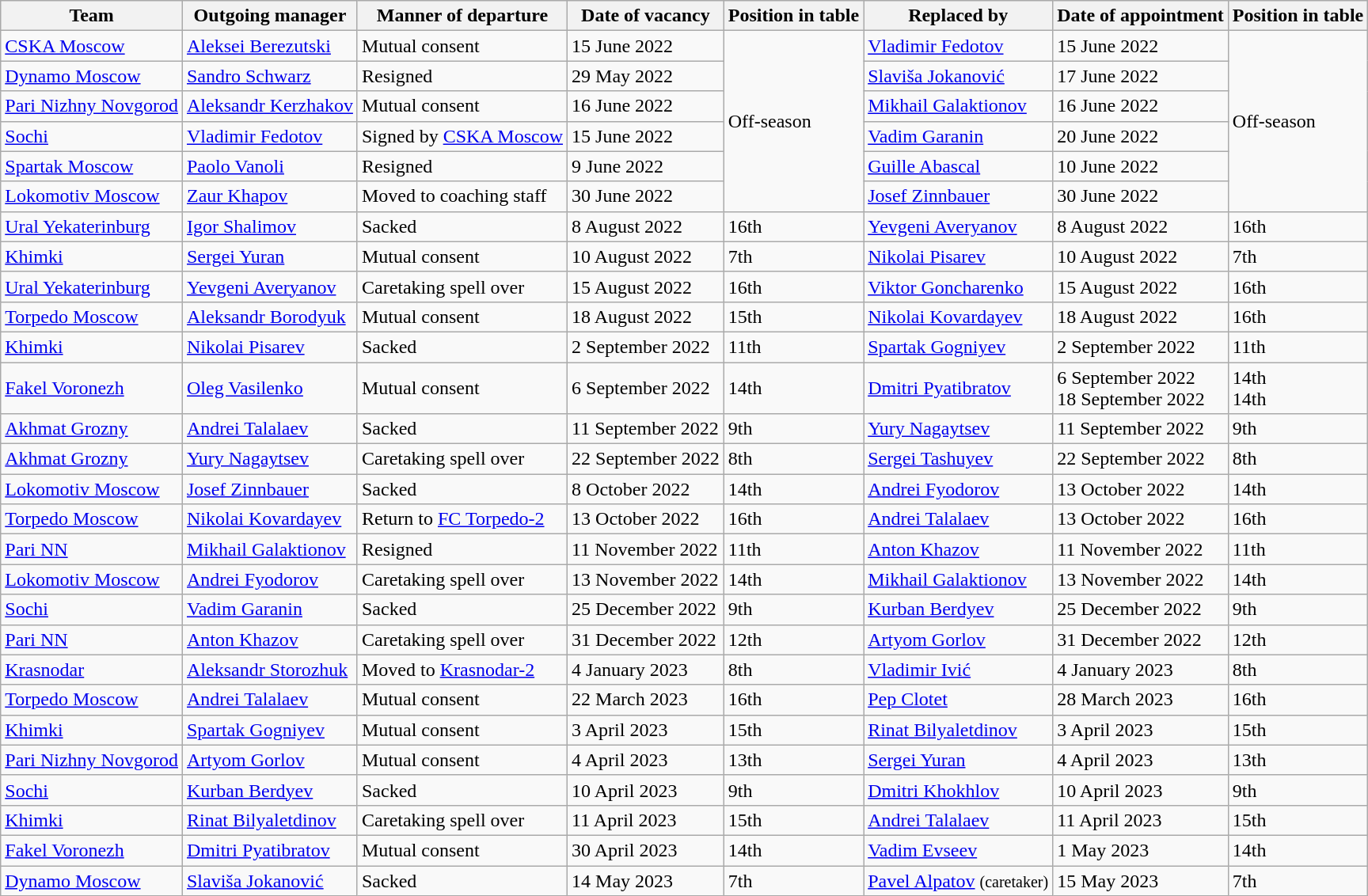<table class="wikitable">
<tr>
<th>Team</th>
<th>Outgoing manager</th>
<th>Manner of departure</th>
<th>Date of vacancy</th>
<th>Position in table</th>
<th>Replaced by</th>
<th>Date of appointment</th>
<th>Position in table</th>
</tr>
<tr>
<td><a href='#'>CSKA Moscow</a></td>
<td> <a href='#'>Aleksei Berezutski</a></td>
<td>Mutual consent</td>
<td>15 June 2022</td>
<td rowspan="6">Off-season</td>
<td> <a href='#'>Vladimir Fedotov</a></td>
<td>15 June 2022</td>
<td rowspan="6">Off-season</td>
</tr>
<tr>
<td><a href='#'>Dynamo Moscow</a></td>
<td> <a href='#'>Sandro Schwarz</a></td>
<td>Resigned</td>
<td>29 May 2022</td>
<td> <a href='#'>Slaviša Jokanović</a></td>
<td>17 June 2022</td>
</tr>
<tr>
<td><a href='#'>Pari Nizhny Novgorod</a></td>
<td> <a href='#'>Aleksandr Kerzhakov</a></td>
<td>Mutual consent</td>
<td>16 June 2022</td>
<td> <a href='#'>Mikhail Galaktionov</a></td>
<td>16 June 2022</td>
</tr>
<tr>
<td><a href='#'>Sochi</a></td>
<td> <a href='#'>Vladimir Fedotov</a></td>
<td>Signed by <a href='#'>CSKA Moscow</a></td>
<td>15 June 2022</td>
<td> <a href='#'>Vadim Garanin</a></td>
<td>20 June 2022</td>
</tr>
<tr>
<td><a href='#'>Spartak Moscow</a></td>
<td> <a href='#'>Paolo Vanoli</a></td>
<td>Resigned</td>
<td>9 June 2022</td>
<td> <a href='#'>Guille Abascal</a></td>
<td>10 June 2022</td>
</tr>
<tr>
<td><a href='#'>Lokomotiv Moscow</a></td>
<td> <a href='#'>Zaur Khapov</a></td>
<td>Moved to coaching staff</td>
<td>30 June 2022</td>
<td> <a href='#'>Josef Zinnbauer</a></td>
<td>30 June 2022</td>
</tr>
<tr>
<td><a href='#'>Ural Yekaterinburg</a></td>
<td> <a href='#'>Igor Shalimov</a></td>
<td>Sacked</td>
<td>8 August 2022</td>
<td>16th</td>
<td> <a href='#'>Yevgeni Averyanov</a> </td>
<td>8 August 2022</td>
<td>16th</td>
</tr>
<tr>
<td><a href='#'>Khimki</a></td>
<td> <a href='#'>Sergei Yuran</a></td>
<td>Mutual consent</td>
<td>10 August 2022</td>
<td>7th</td>
<td> <a href='#'>Nikolai Pisarev</a></td>
<td>10 August 2022</td>
<td>7th</td>
</tr>
<tr>
<td><a href='#'>Ural Yekaterinburg</a></td>
<td> <a href='#'>Yevgeni Averyanov</a> </td>
<td>Caretaking spell over</td>
<td>15 August 2022</td>
<td>16th</td>
<td> <a href='#'>Viktor Goncharenko</a></td>
<td>15 August 2022</td>
<td>16th</td>
</tr>
<tr>
<td><a href='#'>Torpedo Moscow</a></td>
<td> <a href='#'>Aleksandr Borodyuk</a></td>
<td>Mutual consent</td>
<td>18 August 2022</td>
<td>15th</td>
<td> <a href='#'>Nikolai Kovardayev</a></td>
<td>18 August 2022</td>
<td>16th</td>
</tr>
<tr>
<td><a href='#'>Khimki</a></td>
<td> <a href='#'>Nikolai Pisarev</a></td>
<td>Sacked</td>
<td>2 September 2022</td>
<td>11th</td>
<td> <a href='#'>Spartak Gogniyev</a></td>
<td>2 September 2022</td>
<td>11th</td>
</tr>
<tr>
<td><a href='#'>Fakel Voronezh</a></td>
<td> <a href='#'>Oleg Vasilenko</a></td>
<td>Mutual consent</td>
<td>6 September 2022</td>
<td>14th</td>
<td> <a href='#'>Dmitri Pyatibratov</a></td>
<td>6 September 2022  <br>18 September 2022 </td>
<td>14th<br>14th</td>
</tr>
<tr>
<td><a href='#'>Akhmat Grozny</a></td>
<td> <a href='#'>Andrei Talalaev</a></td>
<td>Sacked</td>
<td>11 September 2022</td>
<td>9th</td>
<td> <a href='#'>Yury Nagaytsev</a> </td>
<td>11 September 2022</td>
<td>9th</td>
</tr>
<tr>
<td><a href='#'>Akhmat Grozny</a></td>
<td> <a href='#'>Yury Nagaytsev</a> </td>
<td>Caretaking spell over</td>
<td>22 September 2022</td>
<td>8th</td>
<td> <a href='#'>Sergei Tashuyev</a></td>
<td>22 September 2022</td>
<td>8th</td>
</tr>
<tr>
<td><a href='#'>Lokomotiv Moscow</a></td>
<td> <a href='#'>Josef Zinnbauer</a></td>
<td>Sacked</td>
<td>8 October 2022</td>
<td>14th</td>
<td> <a href='#'>Andrei Fyodorov</a> </td>
<td>13 October 2022</td>
<td>14th</td>
</tr>
<tr>
<td><a href='#'>Torpedo Moscow</a></td>
<td> <a href='#'>Nikolai Kovardayev</a></td>
<td>Return to <a href='#'>FC Torpedo-2</a></td>
<td>13 October 2022</td>
<td>16th</td>
<td> <a href='#'>Andrei Talalaev</a></td>
<td>13 October 2022</td>
<td>16th</td>
</tr>
<tr>
<td><a href='#'>Pari NN</a></td>
<td> <a href='#'>Mikhail Galaktionov</a></td>
<td>Resigned</td>
<td>11 November 2022</td>
<td>11th</td>
<td> <a href='#'>Anton Khazov</a> </td>
<td>11 November 2022</td>
<td>11th</td>
</tr>
<tr>
<td><a href='#'>Lokomotiv Moscow</a></td>
<td> <a href='#'>Andrei Fyodorov</a> </td>
<td>Caretaking spell over</td>
<td>13 November 2022</td>
<td>14th</td>
<td> <a href='#'>Mikhail Galaktionov</a></td>
<td>13 November 2022</td>
<td>14th</td>
</tr>
<tr>
<td><a href='#'>Sochi</a></td>
<td> <a href='#'>Vadim Garanin</a></td>
<td>Sacked</td>
<td>25 December 2022</td>
<td>9th</td>
<td> <a href='#'>Kurban Berdyev</a></td>
<td>25 December 2022</td>
<td>9th</td>
</tr>
<tr>
<td><a href='#'>Pari NN</a></td>
<td> <a href='#'>Anton Khazov</a> </td>
<td>Caretaking spell over</td>
<td>31 December 2022</td>
<td>12th</td>
<td> <a href='#'>Artyom Gorlov</a></td>
<td>31 December 2022</td>
<td>12th</td>
</tr>
<tr>
<td><a href='#'>Krasnodar</a></td>
<td> <a href='#'>Aleksandr Storozhuk</a></td>
<td>Moved to <a href='#'>Krasnodar-2</a></td>
<td>4 January 2023</td>
<td>8th</td>
<td> <a href='#'>Vladimir Ivić</a></td>
<td>4 January 2023</td>
<td>8th</td>
</tr>
<tr>
<td><a href='#'>Torpedo Moscow</a></td>
<td> <a href='#'>Andrei Talalaev</a></td>
<td>Mutual consent</td>
<td>22 March 2023</td>
<td>16th</td>
<td> <a href='#'>Pep Clotet</a></td>
<td>28 March 2023</td>
<td>16th</td>
</tr>
<tr>
<td><a href='#'>Khimki</a></td>
<td> <a href='#'>Spartak Gogniyev</a></td>
<td>Mutual consent</td>
<td>3 April 2023</td>
<td>15th</td>
<td> <a href='#'>Rinat Bilyaletdinov</a> </td>
<td>3 April 2023</td>
<td>15th</td>
</tr>
<tr>
<td><a href='#'>Pari Nizhny Novgorod</a></td>
<td> <a href='#'>Artyom Gorlov</a></td>
<td>Mutual consent</td>
<td>4 April 2023</td>
<td>13th</td>
<td> <a href='#'>Sergei Yuran</a></td>
<td>4 April 2023</td>
<td>13th</td>
</tr>
<tr>
<td><a href='#'>Sochi</a></td>
<td> <a href='#'>Kurban Berdyev</a></td>
<td>Sacked</td>
<td>10 April 2023</td>
<td>9th</td>
<td> <a href='#'>Dmitri Khokhlov</a> </td>
<td>10 April 2023</td>
<td>9th</td>
</tr>
<tr>
<td><a href='#'>Khimki</a></td>
<td> <a href='#'>Rinat Bilyaletdinov</a> </td>
<td>Caretaking spell over</td>
<td>11 April 2023</td>
<td>15th</td>
<td> <a href='#'>Andrei Talalaev</a></td>
<td>11 April 2023</td>
<td>15th</td>
</tr>
<tr>
<td><a href='#'>Fakel Voronezh</a></td>
<td> <a href='#'>Dmitri Pyatibratov</a></td>
<td>Mutual consent</td>
<td>30 April 2023</td>
<td>14th</td>
<td> <a href='#'>Vadim Evseev</a></td>
<td>1 May 2023</td>
<td>14th</td>
</tr>
<tr>
<td><a href='#'>Dynamo Moscow</a></td>
<td> <a href='#'>Slaviša Jokanović</a></td>
<td>Sacked</td>
<td>14 May 2023</td>
<td>7th</td>
<td> <a href='#'>Pavel Alpatov</a> <small>(caretaker)</small></td>
<td>15 May 2023</td>
<td>7th</td>
</tr>
</table>
